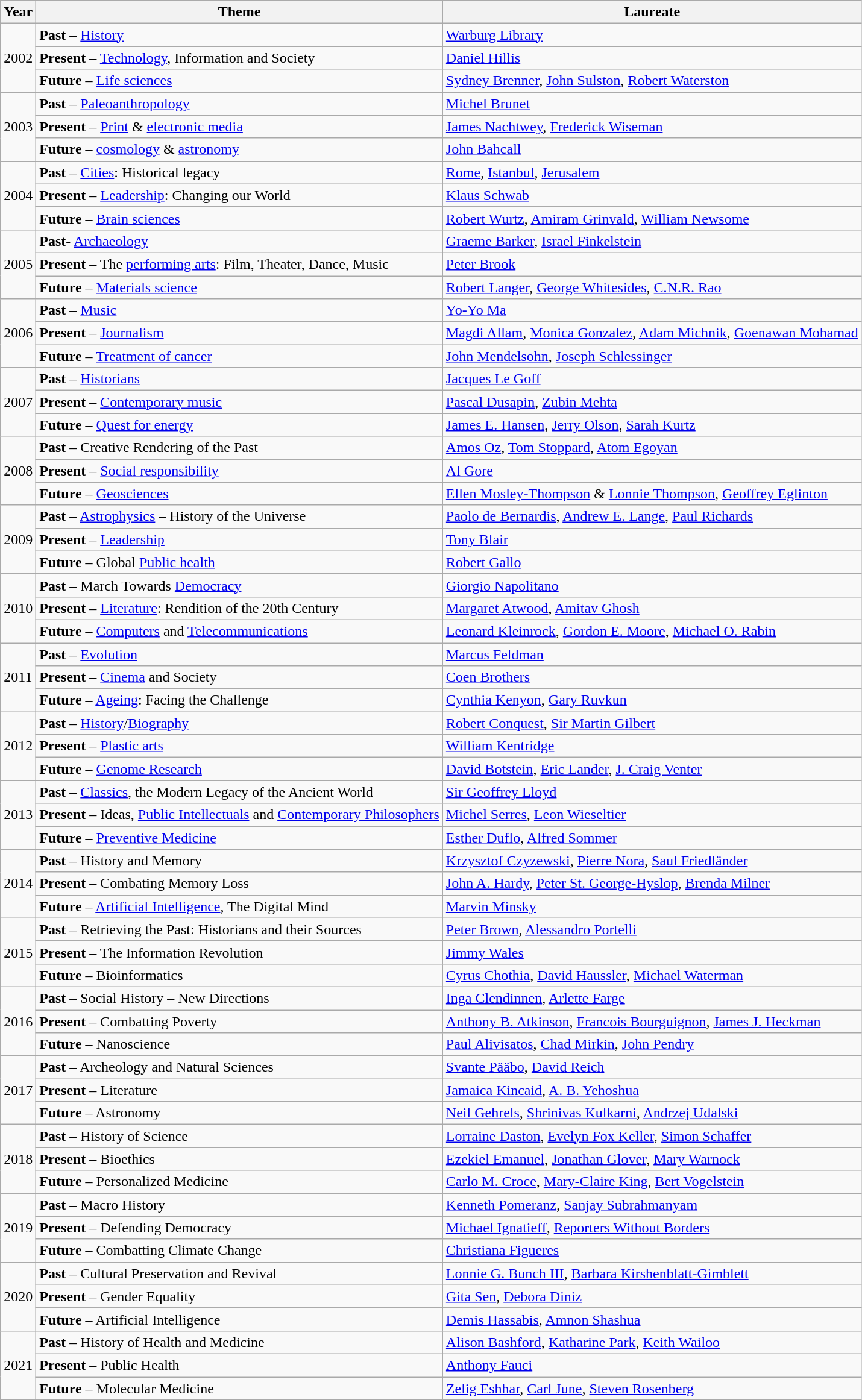<table class="wikitable">
<tr>
<th>Year</th>
<th>Theme</th>
<th>Laureate</th>
</tr>
<tr>
<td rowspan="3">2002</td>
<td><strong>Past</strong> – <a href='#'>History</a></td>
<td><a href='#'>Warburg Library</a></td>
</tr>
<tr>
<td><strong>Present</strong> – <a href='#'>Technology</a>, Information and Society</td>
<td><a href='#'>Daniel Hillis</a></td>
</tr>
<tr>
<td><strong>Future</strong> – <a href='#'>Life sciences</a></td>
<td><a href='#'>Sydney Brenner</a>, <a href='#'>John Sulston</a>, <a href='#'>Robert Waterston</a></td>
</tr>
<tr>
<td rowspan="3">2003</td>
<td><strong>Past</strong> – <a href='#'>Paleoanthropology</a></td>
<td><a href='#'>Michel Brunet</a></td>
</tr>
<tr>
<td><strong>Present</strong> –   <a href='#'>Print</a> & <a href='#'>electronic media</a></td>
<td><a href='#'>James Nachtwey</a>, <a href='#'>Frederick Wiseman</a></td>
</tr>
<tr>
<td><strong>Future</strong> – <a href='#'>cosmology</a> & <a href='#'>astronomy</a></td>
<td><a href='#'>John Bahcall</a></td>
</tr>
<tr>
<td rowspan="3">2004</td>
<td><strong>Past</strong> – <a href='#'>Cities</a>: Historical legacy</td>
<td><a href='#'>Rome</a>, <a href='#'>Istanbul</a>, <a href='#'>Jerusalem</a></td>
</tr>
<tr>
<td><strong>Present</strong> – <a href='#'>Leadership</a>: Changing our World</td>
<td><a href='#'>Klaus Schwab</a></td>
</tr>
<tr>
<td><strong>Future</strong> – <a href='#'>Brain sciences</a></td>
<td><a href='#'>Robert Wurtz</a>, <a href='#'>Amiram Grinvald</a>, <a href='#'>William Newsome</a></td>
</tr>
<tr>
<td rowspan="3">2005</td>
<td><strong>Past</strong>- <a href='#'>Archaeology</a></td>
<td><a href='#'>Graeme Barker</a>, <a href='#'>Israel Finkelstein</a></td>
</tr>
<tr>
<td><strong>Present</strong> – The <a href='#'>performing arts</a>: Film, Theater, Dance, Music</td>
<td><a href='#'>Peter Brook</a></td>
</tr>
<tr>
<td><strong>Future</strong> –  <a href='#'>Materials science</a></td>
<td><a href='#'>Robert Langer</a>, <a href='#'>George Whitesides</a>, <a href='#'>C.N.R. Rao</a></td>
</tr>
<tr>
<td rowspan="3">2006</td>
<td><strong>Past</strong> – <a href='#'>Music</a></td>
<td><a href='#'>Yo-Yo Ma</a></td>
</tr>
<tr>
<td><strong>Present</strong> – <a href='#'>Journalism</a></td>
<td><a href='#'>Magdi Allam</a>, <a href='#'>Monica Gonzalez</a>, <a href='#'>Adam Michnik</a>, <a href='#'>Goenawan Mohamad</a></td>
</tr>
<tr>
<td><strong>Future</strong> – <a href='#'>Treatment of cancer</a></td>
<td><a href='#'>John Mendelsohn</a>, <a href='#'>Joseph Schlessinger</a></td>
</tr>
<tr>
<td rowspan="3">2007</td>
<td><strong>Past</strong> – <a href='#'>Historians</a></td>
<td><a href='#'>Jacques Le Goff</a></td>
</tr>
<tr>
<td><strong>Present</strong> – <a href='#'>Contemporary music</a></td>
<td><a href='#'>Pascal Dusapin</a>, <a href='#'>Zubin Mehta</a></td>
</tr>
<tr>
<td><strong>Future</strong> – <a href='#'>Quest for energy</a></td>
<td><a href='#'>James E. Hansen</a>, <a href='#'>Jerry Olson</a>, <a href='#'>Sarah Kurtz</a></td>
</tr>
<tr>
<td rowspan="3">2008</td>
<td><strong>Past</strong> – Creative Rendering of the Past</td>
<td><a href='#'>Amos Oz</a>, <a href='#'>Tom Stoppard</a>, <a href='#'>Atom Egoyan</a></td>
</tr>
<tr>
<td><strong>Present</strong> – <a href='#'>Social responsibility</a></td>
<td><a href='#'>Al Gore</a></td>
</tr>
<tr>
<td><strong>Future</strong> – <a href='#'>Geosciences</a></td>
<td><a href='#'>Ellen Mosley-Thompson</a> & <a href='#'>Lonnie Thompson</a>, <a href='#'>Geoffrey Eglinton</a></td>
</tr>
<tr>
<td rowspan="3">2009</td>
<td><strong>Past</strong> – <a href='#'>Astrophysics</a> – History of the Universe</td>
<td><a href='#'>Paolo de Bernardis</a>, <a href='#'>Andrew E. Lange</a>, <a href='#'>Paul Richards</a></td>
</tr>
<tr>
<td><strong>Present</strong> – <a href='#'>Leadership</a></td>
<td><a href='#'>Tony Blair</a></td>
</tr>
<tr>
<td><strong>Future</strong> – Global <a href='#'>Public health</a></td>
<td><a href='#'>Robert Gallo</a></td>
</tr>
<tr>
<td rowspan="3">2010</td>
<td><strong>Past</strong> – March Towards <a href='#'>Democracy</a></td>
<td><a href='#'>Giorgio Napolitano</a></td>
</tr>
<tr>
<td><strong>Present</strong> – <a href='#'>Literature</a>: Rendition of the 20th Century</td>
<td><a href='#'>Margaret Atwood</a>, <a href='#'>Amitav Ghosh</a></td>
</tr>
<tr>
<td><strong>Future</strong> – <a href='#'>Computers</a> and <a href='#'>Telecommunications</a></td>
<td><a href='#'>Leonard Kleinrock</a>, <a href='#'>Gordon E. Moore</a>, <a href='#'>Michael O. Rabin</a></td>
</tr>
<tr>
<td rowspan="3">2011</td>
<td><strong>Past</strong> – <a href='#'>Evolution</a></td>
<td><a href='#'>Marcus Feldman</a></td>
</tr>
<tr>
<td><strong>Present</strong> – <a href='#'>Cinema</a> and Society</td>
<td><a href='#'>Coen Brothers</a></td>
</tr>
<tr>
<td><strong>Future</strong> – <a href='#'>Ageing</a>: Facing the Challenge</td>
<td><a href='#'>Cynthia Kenyon</a>, <a href='#'>Gary Ruvkun</a></td>
</tr>
<tr>
<td rowspan="3">2012</td>
<td><strong>Past</strong> – <a href='#'>History</a>/<a href='#'>Biography</a></td>
<td><a href='#'>Robert Conquest</a>, <a href='#'>Sir Martin Gilbert</a></td>
</tr>
<tr>
<td><strong>Present</strong> – <a href='#'>Plastic arts</a></td>
<td><a href='#'>William Kentridge</a></td>
</tr>
<tr>
<td><strong>Future</strong> – <a href='#'>Genome Research</a></td>
<td><a href='#'>David Botstein</a>, <a href='#'>Eric Lander</a>, <a href='#'>J. Craig Venter</a></td>
</tr>
<tr>
<td rowspan="3">2013</td>
<td><strong>Past</strong> – <a href='#'>Classics</a>, the Modern Legacy of the Ancient World</td>
<td><a href='#'>Sir Geoffrey Lloyd</a></td>
</tr>
<tr>
<td><strong>Present</strong> – Ideas, <a href='#'>Public Intellectuals</a> and <a href='#'>Contemporary Philosophers</a></td>
<td><a href='#'>Michel Serres</a>, <a href='#'>Leon Wieseltier</a></td>
</tr>
<tr>
<td><strong>Future</strong> – <a href='#'>Preventive Medicine</a></td>
<td><a href='#'>Esther Duflo</a>, <a href='#'>Alfred Sommer</a></td>
</tr>
<tr>
<td rowspan="3">2014</td>
<td><strong>Past</strong> – History and Memory</td>
<td><a href='#'>Krzysztof Czyzewski</a>, <a href='#'>Pierre Nora</a>, <a href='#'>Saul Friedländer</a></td>
</tr>
<tr>
<td><strong>Present</strong> – Combating Memory Loss</td>
<td><a href='#'>John A. Hardy</a>, <a href='#'>Peter St. George-Hyslop</a>, <a href='#'>Brenda Milner</a></td>
</tr>
<tr>
<td><strong>Future</strong> – <a href='#'>Artificial Intelligence</a>, The Digital Mind</td>
<td><a href='#'>Marvin Minsky</a></td>
</tr>
<tr>
<td rowspan="3">2015</td>
<td><strong>Past</strong> – Retrieving the Past: Historians and their Sources</td>
<td><a href='#'>Peter Brown</a>, <a href='#'>Alessandro Portelli</a></td>
</tr>
<tr>
<td><strong>Present</strong> – The Information Revolution</td>
<td><a href='#'>Jimmy Wales</a></td>
</tr>
<tr>
<td><strong>Future</strong> – Bioinformatics</td>
<td><a href='#'>Cyrus Chothia</a>, <a href='#'>David Haussler</a>, <a href='#'>Michael Waterman</a></td>
</tr>
<tr>
<td rowspan="3">2016</td>
<td><strong>Past</strong> – Social History – New Directions</td>
<td><a href='#'>Inga Clendinnen</a>, <a href='#'>Arlette Farge</a></td>
</tr>
<tr>
<td><strong>Present</strong> – Combatting Poverty</td>
<td><a href='#'>Anthony B. Atkinson</a>, <a href='#'>Francois Bourguignon</a>, <a href='#'>James J. Heckman</a></td>
</tr>
<tr>
<td><strong>Future</strong> – Nanoscience</td>
<td><a href='#'>Paul Alivisatos</a>, <a href='#'>Chad Mirkin</a>, <a href='#'>John Pendry</a></td>
</tr>
<tr>
<td rowspan="3">2017</td>
<td><strong>Past</strong> – Archeology and Natural Sciences</td>
<td><a href='#'>Svante Pääbo</a>, <a href='#'>David Reich</a></td>
</tr>
<tr>
<td><strong>Present</strong> – Literature</td>
<td><a href='#'>Jamaica Kincaid</a>, <a href='#'>A. B. Yehoshua</a></td>
</tr>
<tr>
<td><strong>Future</strong> – Astronomy</td>
<td><a href='#'>Neil Gehrels</a>, <a href='#'>Shrinivas Kulkarni</a>, <a href='#'>Andrzej Udalski</a></td>
</tr>
<tr>
<td rowspan="3">2018</td>
<td><strong>Past</strong> – History of Science</td>
<td><a href='#'>Lorraine Daston</a>, <a href='#'>Evelyn Fox Keller</a>, <a href='#'>Simon Schaffer</a></td>
</tr>
<tr>
<td><strong>Present</strong> – Bioethics</td>
<td><a href='#'>Ezekiel Emanuel</a>, <a href='#'>Jonathan Glover</a>, <a href='#'>Mary Warnock</a></td>
</tr>
<tr>
<td><strong>Future</strong> – Personalized Medicine</td>
<td><a href='#'>Carlo M. Croce</a>, <a href='#'>Mary-Claire King</a>, <a href='#'>Bert Vogelstein</a></td>
</tr>
<tr>
<td rowspan="3">2019</td>
<td><strong>Past</strong> – Macro History</td>
<td><a href='#'>Kenneth Pomeranz</a>, <a href='#'>Sanjay Subrahmanyam</a></td>
</tr>
<tr>
<td><strong>Present</strong> – Defending Democracy</td>
<td><a href='#'>Michael Ignatieff</a>, <a href='#'>Reporters Without Borders</a></td>
</tr>
<tr>
<td><strong>Future</strong> – Combatting Climate Change</td>
<td><a href='#'>Christiana Figueres</a></td>
</tr>
<tr>
<td rowspan="3">2020</td>
<td><strong>Past</strong> – Cultural Preservation and Revival</td>
<td><a href='#'>Lonnie G. Bunch III</a>, <a href='#'>Barbara Kirshenblatt-Gimblett</a></td>
</tr>
<tr>
<td><strong>Present</strong> – Gender Equality</td>
<td><a href='#'>Gita Sen</a>, <a href='#'>Debora Diniz</a></td>
</tr>
<tr>
<td><strong>Future</strong> – Artificial Intelligence</td>
<td><a href='#'>Demis Hassabis</a>, <a href='#'>Amnon Shashua</a></td>
</tr>
<tr>
<td rowspan="3">2021</td>
<td><strong>Past</strong> – History of Health and Medicine</td>
<td><a href='#'>Alison Bashford</a>, <a href='#'>Katharine Park</a>, <a href='#'>Keith Wailoo</a></td>
</tr>
<tr>
<td><strong>Present</strong> – Public Health</td>
<td><a href='#'>Anthony Fauci</a></td>
</tr>
<tr>
<td><strong>Future</strong> – Molecular Medicine</td>
<td><a href='#'>Zelig Eshhar</a>, <a href='#'>Carl June</a>, <a href='#'>Steven Rosenberg</a></td>
</tr>
</table>
